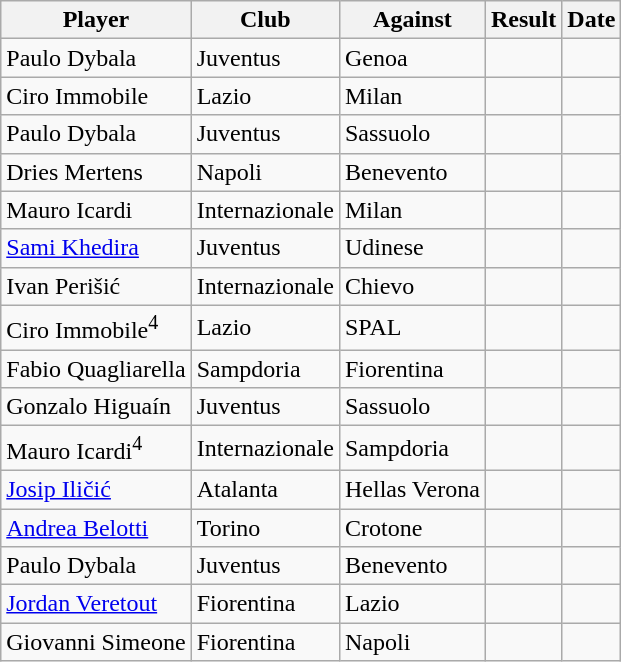<table class="wikitable sortable">
<tr>
<th>Player</th>
<th>Club</th>
<th>Against</th>
<th style="text-align:center;">Result</th>
<th>Date</th>
</tr>
<tr>
<td> Paulo Dybala</td>
<td>Juventus</td>
<td>Genoa</td>
<td style="text-align:center;"> </td>
<td></td>
</tr>
<tr>
<td> Ciro Immobile</td>
<td>Lazio</td>
<td>Milan</td>
<td style="text-align:center;"> </td>
<td></td>
</tr>
<tr>
<td> Paulo Dybala</td>
<td>Juventus</td>
<td>Sassuolo</td>
<td style="text-align:center;"> </td>
<td></td>
</tr>
<tr>
<td> Dries Mertens</td>
<td>Napoli</td>
<td>Benevento</td>
<td style="text-align:center;"> </td>
<td></td>
</tr>
<tr>
<td> Mauro Icardi</td>
<td>Internazionale</td>
<td>Milan</td>
<td style="text-align:center;"> </td>
<td></td>
</tr>
<tr>
<td> <a href='#'>Sami Khedira</a></td>
<td>Juventus</td>
<td>Udinese</td>
<td style="text-align:center;"> </td>
<td></td>
</tr>
<tr>
<td> Ivan Perišić</td>
<td>Internazionale</td>
<td>Chievo</td>
<td style="text-align:center;"> </td>
<td></td>
</tr>
<tr>
<td> Ciro Immobile<sup>4</sup></td>
<td>Lazio</td>
<td>SPAL</td>
<td style="text-align:center;"> </td>
<td></td>
</tr>
<tr>
<td> Fabio Quagliarella</td>
<td U.C. Sampdoria>Sampdoria</td>
<td ACF Fiorentina>Fiorentina</td>
<td style="text-align:center;"> </td>
<td></td>
</tr>
<tr>
<td> Gonzalo Higuaín</td>
<td>Juventus</td>
<td>Sassuolo</td>
<td style="text-align:center;"> </td>
<td></td>
</tr>
<tr>
<td> Mauro Icardi<sup>4</sup></td>
<td>Internazionale</td>
<td>Sampdoria</td>
<td style="text-align:center;"> </td>
<td></td>
</tr>
<tr>
<td> <a href='#'>Josip Iličić</a></td>
<td>Atalanta</td>
<td>Hellas Verona</td>
<td style="text-align:center;"> </td>
<td></td>
</tr>
<tr>
<td> <a href='#'>Andrea Belotti</a></td>
<td>Torino</td>
<td>Crotone</td>
<td style="text-align:center;"> </td>
<td></td>
</tr>
<tr>
<td> Paulo Dybala</td>
<td>Juventus</td>
<td>Benevento</td>
<td style="text-align:center;"> </td>
<td></td>
</tr>
<tr>
<td> <a href='#'>Jordan Veretout</a></td>
<td>Fiorentina</td>
<td>Lazio</td>
<td style="text-align:center;"> </td>
<td></td>
</tr>
<tr>
<td> Giovanni Simeone</td>
<td>Fiorentina</td>
<td>Napoli</td>
<td style="text-align:center;"> </td>
<td></td>
</tr>
</table>
